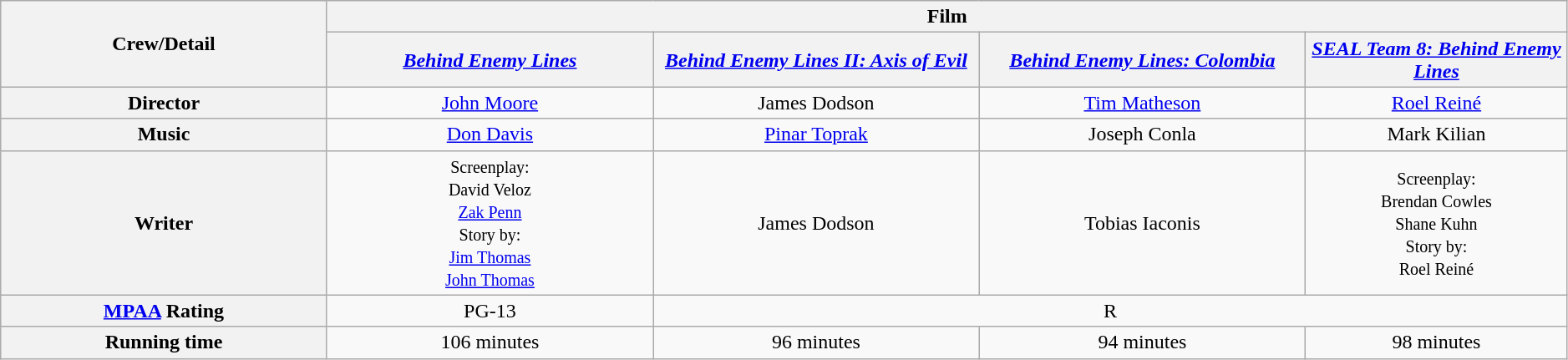<table class="wikitable"  style="text-align:center; width:99%;">
<tr>
<th rowspan="2" style="width:20.82%;">Crew/Detail</th>
<th colspan="4" style="text-align:center;">Film</th>
</tr>
<tr>
<th style="text-align:center; width:20.82%;"><em><a href='#'>Behind Enemy Lines</a></em></th>
<th style="text-align:center; width:20.82%;"><em><a href='#'>Behind Enemy Lines II: Axis of Evil</a></em></th>
<th style="text-align:center; width:20.82%;"><em><a href='#'>Behind Enemy Lines: Colombia</a></em></th>
<th style="text-align:center; width:20.82%;"><em><a href='#'>SEAL Team 8: Behind Enemy Lines</a></em></th>
</tr>
<tr>
<th>Director</th>
<td><a href='#'>John Moore</a></td>
<td>James Dodson</td>
<td><a href='#'>Tim Matheson</a></td>
<td><a href='#'>Roel Reiné</a></td>
</tr>
<tr>
<th>Music</th>
<td><a href='#'>Don Davis</a></td>
<td><a href='#'>Pinar Toprak</a></td>
<td>Joseph Conla</td>
<td>Mark Kilian</td>
</tr>
<tr>
<th>Writer</th>
<td><small>Screenplay: <br>David Veloz <br><a href='#'>Zak Penn</a> <br>Story by: <br><a href='#'>Jim Thomas</a> <br><a href='#'>John Thomas</a></small></td>
<td>James Dodson</td>
<td>Tobias Iaconis</td>
<td><small>Screenplay: <br>Brendan Cowles <br>Shane Kuhn <br>Story by: <br>Roel Reiné</small></td>
</tr>
<tr>
<th><a href='#'>MPAA</a> Rating</th>
<td>PG-13</td>
<td colspan="3">R</td>
</tr>
<tr>
<th>Running time</th>
<td>106 minutes</td>
<td>96 minutes</td>
<td>94 minutes</td>
<td>98 minutes</td>
</tr>
</table>
